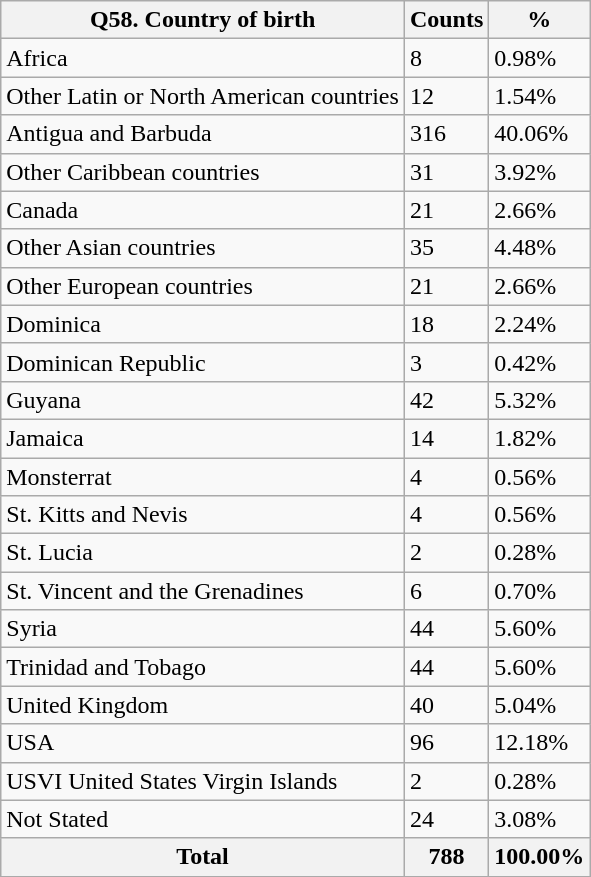<table class="wikitable sortable">
<tr>
<th>Q58. Country of birth</th>
<th>Counts</th>
<th>%</th>
</tr>
<tr>
<td>Africa</td>
<td>8</td>
<td>0.98%</td>
</tr>
<tr>
<td>Other Latin or North American countries</td>
<td>12</td>
<td>1.54%</td>
</tr>
<tr>
<td>Antigua and Barbuda</td>
<td>316</td>
<td>40.06%</td>
</tr>
<tr>
<td>Other Caribbean countries</td>
<td>31</td>
<td>3.92%</td>
</tr>
<tr>
<td>Canada</td>
<td>21</td>
<td>2.66%</td>
</tr>
<tr>
<td>Other Asian countries</td>
<td>35</td>
<td>4.48%</td>
</tr>
<tr>
<td>Other European countries</td>
<td>21</td>
<td>2.66%</td>
</tr>
<tr>
<td>Dominica</td>
<td>18</td>
<td>2.24%</td>
</tr>
<tr>
<td>Dominican Republic</td>
<td>3</td>
<td>0.42%</td>
</tr>
<tr>
<td>Guyana</td>
<td>42</td>
<td>5.32%</td>
</tr>
<tr>
<td>Jamaica</td>
<td>14</td>
<td>1.82%</td>
</tr>
<tr>
<td>Monsterrat</td>
<td>4</td>
<td>0.56%</td>
</tr>
<tr>
<td>St. Kitts and Nevis</td>
<td>4</td>
<td>0.56%</td>
</tr>
<tr>
<td>St. Lucia</td>
<td>2</td>
<td>0.28%</td>
</tr>
<tr>
<td>St. Vincent and the Grenadines</td>
<td>6</td>
<td>0.70%</td>
</tr>
<tr>
<td>Syria</td>
<td>44</td>
<td>5.60%</td>
</tr>
<tr>
<td>Trinidad and Tobago</td>
<td>44</td>
<td>5.60%</td>
</tr>
<tr>
<td>United Kingdom</td>
<td>40</td>
<td>5.04%</td>
</tr>
<tr>
<td>USA</td>
<td>96</td>
<td>12.18%</td>
</tr>
<tr>
<td>USVI United States Virgin Islands</td>
<td>2</td>
<td>0.28%</td>
</tr>
<tr>
<td>Not Stated</td>
<td>24</td>
<td>3.08%</td>
</tr>
<tr>
<th>Total</th>
<th>788</th>
<th>100.00%</th>
</tr>
</table>
